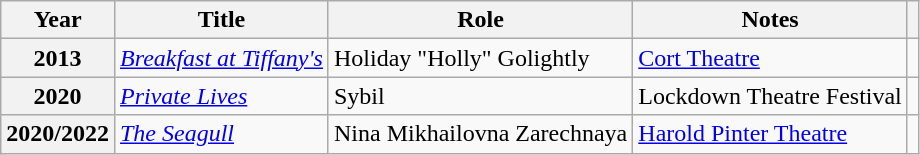<table class="wikitable sortable plainrowheaders">
<tr>
<th scope="col">Year</th>
<th scope="col">Title</th>
<th scope="col">Role</th>
<th scope="col">Notes</th>
<th scope="col" class="unsortable"></th>
</tr>
<tr>
<th scope="row">2013</th>
<td><em><a href='#'>Breakfast at Tiffany's</a></em></td>
<td>Holiday "Holly" Golightly</td>
<td><a href='#'>Cort Theatre</a></td>
<td style="text-align: center;"></td>
</tr>
<tr>
<th scope="row">2020</th>
<td><em><a href='#'>Private Lives</a></em></td>
<td>Sybil</td>
<td>Lockdown Theatre Festival</td>
<td style="text-align: center;"></td>
</tr>
<tr>
<th scope="row">2020/2022</th>
<td data-sort-value="Seagull, The"><em><a href='#'>The Seagull</a></em></td>
<td>Nina Mikhailovna Zarechnaya</td>
<td><a href='#'>Harold Pinter Theatre</a></td>
<td style="text-align: center;"></td>
</tr>
</table>
